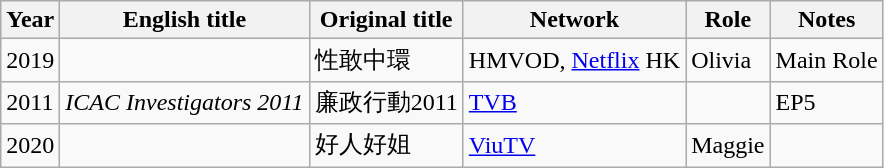<table class="wikitable sortable">
<tr>
<th>Year</th>
<th>English title</th>
<th>Original title</th>
<th>Network</th>
<th>Role</th>
<th class="unsortable">Notes</th>
</tr>
<tr>
<td>2019</td>
<td><em></em></td>
<td>性敢中環</td>
<td>HMVOD, <a href='#'>Netflix</a> HK</td>
<td>Olivia</td>
<td>Main Role</td>
</tr>
<tr>
<td>2011</td>
<td><em>ICAC Investigators 2011</em></td>
<td>廉政行動2011</td>
<td><a href='#'>TVB</a></td>
<td></td>
<td>EP5</td>
</tr>
<tr>
<td>2020</td>
<td><em></em></td>
<td>好人好姐</td>
<td><a href='#'>ViuTV</a></td>
<td>Maggie</td>
<td></td>
</tr>
</table>
